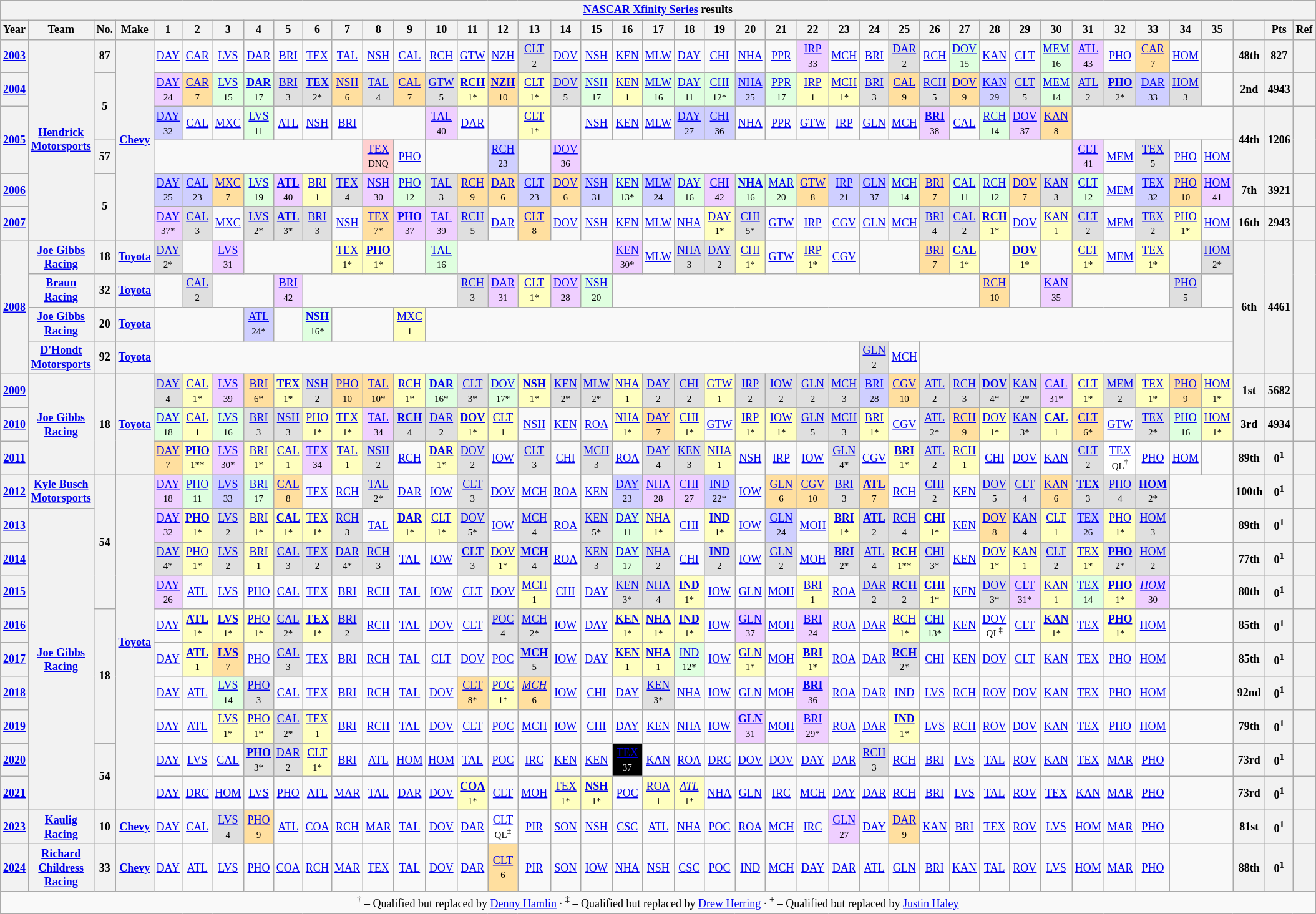<table class="wikitable" style="text-align:center; font-size:75%">
<tr>
<th colspan=45><a href='#'>NASCAR Xfinity Series</a> results</th>
</tr>
<tr>
<th>Year</th>
<th>Team</th>
<th>No.</th>
<th>Make</th>
<th>1</th>
<th>2</th>
<th>3</th>
<th>4</th>
<th>5</th>
<th>6</th>
<th>7</th>
<th>8</th>
<th>9</th>
<th>10</th>
<th>11</th>
<th>12</th>
<th>13</th>
<th>14</th>
<th>15</th>
<th>16</th>
<th>17</th>
<th>18</th>
<th>19</th>
<th>20</th>
<th>21</th>
<th>22</th>
<th>23</th>
<th>24</th>
<th>25</th>
<th>26</th>
<th>27</th>
<th>28</th>
<th>29</th>
<th>30</th>
<th>31</th>
<th>32</th>
<th>33</th>
<th>34</th>
<th>35</th>
<th></th>
<th>Pts</th>
<th>Ref</th>
</tr>
<tr>
<th><a href='#'>2003</a></th>
<th rowspan=6><a href='#'>Hendrick Motorsports</a></th>
<th>87</th>
<th rowspan=6><a href='#'>Chevy</a></th>
<td><a href='#'>DAY</a></td>
<td><a href='#'>CAR</a></td>
<td><a href='#'>LVS</a></td>
<td><a href='#'>DAR</a></td>
<td><a href='#'>BRI</a></td>
<td><a href='#'>TEX</a></td>
<td><a href='#'>TAL</a></td>
<td><a href='#'>NSH</a></td>
<td><a href='#'>CAL</a></td>
<td><a href='#'>RCH</a></td>
<td><a href='#'>GTW</a></td>
<td><a href='#'>NZH</a></td>
<td style="background:#DFDFDF;"><a href='#'>CLT</a><br><small>2</small></td>
<td><a href='#'>DOV</a></td>
<td><a href='#'>NSH</a></td>
<td><a href='#'>KEN</a></td>
<td><a href='#'>MLW</a></td>
<td><a href='#'>DAY</a></td>
<td><a href='#'>CHI</a></td>
<td><a href='#'>NHA</a></td>
<td><a href='#'>PPR</a></td>
<td style="background:#EFCFFF;"><a href='#'>IRP</a><br><small>33</small></td>
<td><a href='#'>MCH</a></td>
<td><a href='#'>BRI</a></td>
<td style="background:#DFDFDF;"><a href='#'>DAR</a><br><small>2</small></td>
<td><a href='#'>RCH</a></td>
<td style="background:#DFFFDF;"><a href='#'>DOV</a><br><small>15</small></td>
<td><a href='#'>KAN</a></td>
<td><a href='#'>CLT</a></td>
<td style="background:#DFFFDF;"><a href='#'>MEM</a><br><small>16</small></td>
<td style="background:#EFCFFF;"><a href='#'>ATL</a><br><small>43</small></td>
<td><a href='#'>PHO</a></td>
<td style="background:#FFDF9F;"><a href='#'>CAR</a><br><small>7</small></td>
<td><a href='#'>HOM</a></td>
<td></td>
<th>48th</th>
<th>827</th>
<th></th>
</tr>
<tr>
<th><a href='#'>2004</a></th>
<th rowspan=2>5</th>
<td style="background:#EFCFFF;"><a href='#'>DAY</a><br><small>24</small></td>
<td style="background:#FFDF9F;"><a href='#'>CAR</a><br><small>7</small></td>
<td style="background:#DFFFDF;"><a href='#'>LVS</a><br><small>15</small></td>
<td style="background:#DFFFDF;"><strong><a href='#'>DAR</a></strong><br><small>17</small></td>
<td style="background:#DFDFDF;"><a href='#'>BRI</a><br><small>3</small></td>
<td style="background:#DFDFDF;"><strong><a href='#'>TEX</a></strong><br><small>2*</small></td>
<td style="background:#FFDF9F;"><a href='#'>NSH</a><br><small>6</small></td>
<td style="background:#DFDFDF;"><a href='#'>TAL</a><br><small>4</small></td>
<td style="background:#FFDF9F;"><a href='#'>CAL</a><br><small>7</small></td>
<td style="background:#DFDFDF;"><a href='#'>GTW</a><br><small>5</small></td>
<td style="background:#FFFFBF;"><strong><a href='#'>RCH</a></strong><br><small>1*</small></td>
<td style="background:#FFDF9F;"><strong><a href='#'>NZH</a></strong><br><small>10</small></td>
<td style="background:#FFFFBF;"><a href='#'>CLT</a><br><small>1*</small></td>
<td style="background:#DFDFDF;"><a href='#'>DOV</a><br><small>5</small></td>
<td style="background:#DFFFDF;"><a href='#'>NSH</a><br><small>17</small></td>
<td style="background:#FFFFBF;"><a href='#'>KEN</a><br><small>1</small></td>
<td style="background:#DFFFDF;"><a href='#'>MLW</a><br><small>16</small></td>
<td style="background:#DFFFDF;"><a href='#'>DAY</a><br><small>11</small></td>
<td style="background:#DFFFDF;"><a href='#'>CHI</a><br><small>12*</small></td>
<td style="background:#CFCFFF;"><a href='#'>NHA</a><br><small>25</small></td>
<td style="background:#DFFFDF;"><a href='#'>PPR</a><br><small>17</small></td>
<td style="background:#FFFFBF;"><a href='#'>IRP</a><br><small>1</small></td>
<td style="background:#FFFFBF;"><a href='#'>MCH</a><br><small>1*</small></td>
<td style="background:#DFDFDF;"><a href='#'>BRI</a><br><small>3</small></td>
<td style="background:#FFDF9F;"><a href='#'>CAL</a><br><small>9</small></td>
<td style="background:#DFDFDF;"><a href='#'>RCH</a><br><small>5</small></td>
<td style="background:#FFDF9F;"><a href='#'>DOV</a><br><small>9</small></td>
<td style="background:#CFCFFF;"><a href='#'>KAN</a><br><small>29</small></td>
<td style="background:#DFDFDF;"><a href='#'>CLT</a><br><small>5</small></td>
<td style="background:#DFFFDF;"><a href='#'>MEM</a><br><small>14</small></td>
<td style="background:#DFDFDF;"><a href='#'>ATL</a><br><small>2</small></td>
<td style="background:#DFDFDF;"><strong><a href='#'>PHO</a></strong><br><small>2*</small></td>
<td style="background:#CFCFFF;"><a href='#'>DAR</a><br><small>33</small></td>
<td style="background:#DFDFDF;"><a href='#'>HOM</a><br><small>3</small></td>
<td></td>
<th>2nd</th>
<th>4943</th>
<th></th>
</tr>
<tr>
<th rowspan=2><a href='#'>2005</a></th>
<td style="background:#CFCFFF;"><a href='#'>DAY</a><br><small>32</small></td>
<td><a href='#'>CAL</a></td>
<td><a href='#'>MXC</a></td>
<td style="background:#DFFFDF;"><a href='#'>LVS</a><br><small>11</small></td>
<td><a href='#'>ATL</a></td>
<td><a href='#'>NSH</a></td>
<td><a href='#'>BRI</a></td>
<td colspan=2></td>
<td style="background:#EFCFFF;"><a href='#'>TAL</a><br><small>40</small></td>
<td><a href='#'>DAR</a></td>
<td></td>
<td style="background:#FFFFBF;"><a href='#'>CLT</a><br><small>1*</small></td>
<td></td>
<td><a href='#'>NSH</a></td>
<td><a href='#'>KEN</a></td>
<td><a href='#'>MLW</a></td>
<td style="background:#CFCFFF;"><a href='#'>DAY</a><br><small>27</small></td>
<td style="background:#CFCFFF;"><a href='#'>CHI</a><br><small>36</small></td>
<td><a href='#'>NHA</a></td>
<td><a href='#'>PPR</a></td>
<td><a href='#'>GTW</a></td>
<td><a href='#'>IRP</a></td>
<td><a href='#'>GLN</a></td>
<td><a href='#'>MCH</a></td>
<td style="background:#EFCFFF;"><strong><a href='#'>BRI</a></strong><br><small>38</small></td>
<td><a href='#'>CAL</a></td>
<td style="background:#DFFFDF;"><a href='#'>RCH</a><br><small>14</small></td>
<td style="background:#EFCFFF;"><a href='#'>DOV</a><br><small>37</small></td>
<td style="background:#FFDF9F;"><a href='#'>KAN</a><br><small>8</small></td>
<td colspan=5></td>
<th rowspan=2>44th</th>
<th rowspan=2>1206</th>
<th rowspan=2></th>
</tr>
<tr>
<th>57</th>
<td colspan=7></td>
<td style="background:#FFCFCF;"><a href='#'>TEX</a><br><small>DNQ</small></td>
<td><a href='#'>PHO</a></td>
<td colspan=2></td>
<td style="background:#CFCFFF;"><a href='#'>RCH</a><br><small>23</small></td>
<td></td>
<td style="background:#EFCFFF;"><a href='#'>DOV</a><br><small>36</small></td>
<td colspan=16></td>
<td style="background:#EFCFFF;"><a href='#'>CLT</a><br><small>41</small></td>
<td><a href='#'>MEM</a></td>
<td style="background:#DFDFDF;"><a href='#'>TEX</a><br><small>5</small></td>
<td><a href='#'>PHO</a></td>
<td><a href='#'>HOM</a></td>
</tr>
<tr>
<th><a href='#'>2006</a></th>
<th rowspan=2>5</th>
<td style="background:#CFCFFF;"><a href='#'>DAY</a><br><small>25</small></td>
<td style="background:#CFCFFF;"><a href='#'>CAL</a><br><small>23</small></td>
<td style="background:#FFDF9F;"><a href='#'>MXC</a><br><small>7</small></td>
<td style="background:#DFFFDF;"><a href='#'>LVS</a><br><small>19</small></td>
<td style="background:#EFCFFF;"><strong><a href='#'>ATL</a></strong><br><small>40</small></td>
<td style="background:#FFFFBF;"><a href='#'>BRI</a><br><small>1</small></td>
<td style="background:#DFDFDF;"><a href='#'>TEX</a><br><small>4</small></td>
<td style="background:#EFCFFF;"><a href='#'>NSH</a><br><small>30</small></td>
<td style="background:#DFFFDF;"><a href='#'>PHO</a><br><small>12</small></td>
<td style="background:#DFDFDF;"><a href='#'>TAL</a><br><small>3</small></td>
<td style="background:#FFDF9F;"><a href='#'>RCH</a><br><small>9</small></td>
<td style="background:#FFDF9F;"><a href='#'>DAR</a><br><small>6</small></td>
<td style="background:#CFCFFF;"><a href='#'>CLT</a><br><small>23</small></td>
<td style="background:#FFDF9F;"><a href='#'>DOV</a><br><small>6</small></td>
<td style="background:#CFCFFF;"><a href='#'>NSH</a><br><small>31</small></td>
<td style="background:#DFFFDF;"><a href='#'>KEN</a><br><small>13*</small></td>
<td style="background:#CFCFFF;"><a href='#'>MLW</a><br><small>24</small></td>
<td style="background:#DFFFDF;"><a href='#'>DAY</a><br><small>16</small></td>
<td style="background:#EFCFFF;"><a href='#'>CHI</a><br><small>42</small></td>
<td style="background:#DFFFDF;"><strong><a href='#'>NHA</a></strong><br><small>16</small></td>
<td style="background:#DFFFDF;"><a href='#'>MAR</a><br><small>20</small></td>
<td style="background:#FFDF9F;"><a href='#'>GTW</a><br><small>8</small></td>
<td style="background:#CFCFFF;"><a href='#'>IRP</a><br><small>21</small></td>
<td style="background:#CFCFFF;"><a href='#'>GLN</a><br><small>37</small></td>
<td style="background:#DFFFDF;"><a href='#'>MCH</a><br><small>14</small></td>
<td style="background:#FFDF9F;"><a href='#'>BRI</a><br><small>7</small></td>
<td style="background:#DFFFDF;"><a href='#'>CAL</a><br><small>11</small></td>
<td style="background:#DFFFDF;"><a href='#'>RCH</a><br><small>12</small></td>
<td style="background:#FFDF9F;"><a href='#'>DOV</a><br><small>7</small></td>
<td style="background:#DFDFDF;"><a href='#'>KAN</a><br><small>3</small></td>
<td style="background:#DFFFDF;"><a href='#'>CLT</a><br><small>12</small></td>
<td><a href='#'>MEM</a></td>
<td style="background:#CFCFFF;"><a href='#'>TEX</a><br><small>32</small></td>
<td style="background:#FFDF9F;"><a href='#'>PHO</a><br><small>10</small></td>
<td style="background:#EFCFFF;"><a href='#'>HOM</a><br><small>41</small></td>
<th>7th</th>
<th>3921</th>
<th></th>
</tr>
<tr>
<th><a href='#'>2007</a></th>
<td style="background:#EFCFFF;"><a href='#'>DAY</a><br><small>37*</small></td>
<td style="background:#DFDFDF;"><a href='#'>CAL</a><br><small>3</small></td>
<td><a href='#'>MXC</a></td>
<td style="background:#DFDFDF;"><a href='#'>LVS</a><br><small>2*</small></td>
<td style="background:#DFDFDF;"><strong><a href='#'>ATL</a></strong><br><small>3*</small></td>
<td style="background:#DFDFDF;"><a href='#'>BRI</a><br><small>3</small></td>
<td><a href='#'>NSH</a></td>
<td style="background:#FFDF9F;"><a href='#'>TEX</a><br><small>7*</small></td>
<td style="background:#EFCFFF;"><strong><a href='#'>PHO</a></strong><br><small>37</small></td>
<td style="background:#EFCFFF;"><a href='#'>TAL</a><br><small>39</small></td>
<td style="background:#DFDFDF;"><a href='#'>RCH</a><br><small>5</small></td>
<td><a href='#'>DAR</a></td>
<td style="background:#FFDF9F;"><a href='#'>CLT</a><br><small>8</small></td>
<td><a href='#'>DOV</a></td>
<td><a href='#'>NSH</a></td>
<td><a href='#'>KEN</a></td>
<td><a href='#'>MLW</a></td>
<td><a href='#'>NHA</a></td>
<td style="background:#FFFFBF;"><a href='#'>DAY</a><br><small>1*</small></td>
<td style="background:#DFDFDF;"><a href='#'>CHI</a><br><small>5*</small></td>
<td><a href='#'>GTW</a></td>
<td><a href='#'>IRP</a></td>
<td><a href='#'>CGV</a></td>
<td><a href='#'>GLN</a></td>
<td><a href='#'>MCH</a></td>
<td style="background:#DFDFDF;"><a href='#'>BRI</a><br><small>4</small></td>
<td style="background:#DFDFDF;"><a href='#'>CAL</a><br><small>2</small></td>
<td style="background:#FFFFBF;"><strong><a href='#'>RCH</a></strong><br><small>1*</small></td>
<td><a href='#'>DOV</a></td>
<td style="background:#FFFFBF;"><a href='#'>KAN</a><br><small>1</small></td>
<td style="background:#DFDFDF;"><a href='#'>CLT</a><br><small>2</small></td>
<td><a href='#'>MEM</a></td>
<td style="background:#DFDFDF;"><a href='#'>TEX</a><br><small>2</small></td>
<td style="background:#FFFFBF;"><a href='#'>PHO</a><br><small>1*</small></td>
<td><a href='#'>HOM</a></td>
<th>16th</th>
<th>2943</th>
<th></th>
</tr>
<tr>
<th rowspan=4><a href='#'>2008</a></th>
<th><a href='#'>Joe Gibbs Racing</a></th>
<th>18</th>
<th><a href='#'>Toyota</a></th>
<td style="background:#DFDFDF;"><a href='#'>DAY</a><br><small>2*</small></td>
<td></td>
<td style="background:#EFCFFF;"><a href='#'>LVS</a><br><small>31</small></td>
<td colspan=3></td>
<td style="background:#FFFFBF;"><a href='#'>TEX</a><br><small>1*</small></td>
<td style="background:#FFFFBF;"><strong><a href='#'>PHO</a></strong><br><small>1*</small></td>
<td></td>
<td style="background:#DFFFDF;"><a href='#'>TAL</a><br><small>16</small></td>
<td colspan=5></td>
<td style="background:#EFCFFF;"><a href='#'>KEN</a><br><small>30*</small></td>
<td><a href='#'>MLW</a></td>
<td style="background:#DFDFDF;"><a href='#'>NHA</a><br><small>3</small></td>
<td style="background:#DFDFDF;"><a href='#'>DAY</a><br><small>2</small></td>
<td style="background:#FFFFBF;"><a href='#'>CHI</a><br><small>1*</small></td>
<td><a href='#'>GTW</a></td>
<td style="background:#FFFFBF;"><a href='#'>IRP</a><br><small>1*</small></td>
<td><a href='#'>CGV</a></td>
<td colspan=2></td>
<td style="background:#FFDF9F;"><a href='#'>BRI</a><br><small>7</small></td>
<td style="background:#FFFFBF;"><strong><a href='#'>CAL</a></strong><br><small>1*</small></td>
<td></td>
<td style="background:#FFFFBF;"><strong><a href='#'>DOV</a></strong><br><small>1*</small></td>
<td></td>
<td style="background:#FFFFBF;"><a href='#'>CLT</a><br><small>1*</small></td>
<td><a href='#'>MEM</a></td>
<td style="background:#FFFFBF;"><a href='#'>TEX</a><br><small>1*</small></td>
<td></td>
<td style="background:#DFDFDF;"><a href='#'>HOM</a><br><small>2*</small></td>
<th rowspan=4>6th</th>
<th rowspan=4>4461</th>
<th rowspan=4></th>
</tr>
<tr>
<th><a href='#'>Braun Racing</a></th>
<th>32</th>
<th><a href='#'>Toyota</a></th>
<td></td>
<td style="background:#DFDFDF;"><a href='#'>CAL</a><br><small>2</small></td>
<td colspan=2></td>
<td style="background:#EFCFFF;"><a href='#'>BRI</a><br><small>42</small></td>
<td colspan=5></td>
<td style="background:#DFDFDF;"><a href='#'>RCH</a><br><small>3</small></td>
<td style="background:#EFCFFF;"><a href='#'>DAR</a><br><small>31</small></td>
<td style="background:#FFFFBF;"><a href='#'>CLT</a><br><small>1*</small></td>
<td style="background:#EFCFFF;"><a href='#'>DOV</a><br><small>28</small></td>
<td style="background:#DFFFDF;"><a href='#'>NSH</a><br><small>20</small></td>
<td colspan=12></td>
<td style="background:#FFDF9F;"><a href='#'>RCH</a><br><small>10</small></td>
<td></td>
<td style="background:#EFCFFF;"><a href='#'>KAN</a><br><small>35</small></td>
<td colspan=3></td>
<td style="background:#DFDFDF;"><a href='#'>PHO</a><br><small>5</small></td>
<td></td>
</tr>
<tr>
<th><a href='#'>Joe Gibbs Racing</a></th>
<th>20</th>
<th><a href='#'>Toyota</a></th>
<td colspan=3></td>
<td style="background:#CFCFFF;"><a href='#'>ATL</a><br><small>24*</small></td>
<td></td>
<td style="background:#DFFFDF;"><strong><a href='#'>NSH</a></strong><br><small>16*</small></td>
<td colspan=2></td>
<td style="background:#FFFFBF;"><a href='#'>MXC</a><br><small>1</small></td>
<td colspan=26></td>
</tr>
<tr>
<th><a href='#'>D'Hondt Motorsports</a></th>
<th>92</th>
<th><a href='#'>Toyota</a></th>
<td colspan=23></td>
<td style="background:#DFDFDF;"><a href='#'>GLN</a><br><small>2</small></td>
<td><a href='#'>MCH</a></td>
<td colspan=10></td>
</tr>
<tr>
<th><a href='#'>2009</a></th>
<th rowspan=3><a href='#'>Joe Gibbs Racing</a></th>
<th rowspan=3>18</th>
<th rowspan=3><a href='#'>Toyota</a></th>
<td style="background:#DFDFDF;"><a href='#'>DAY</a><br><small>4</small></td>
<td style="background:#FFFFBF;"><a href='#'>CAL</a><br><small>1*</small></td>
<td style="background:#EFCFFF;"><a href='#'>LVS</a><br><small>39</small></td>
<td style="background:#FFDF9F;"><a href='#'>BRI</a><br><small>6*</small></td>
<td style="background:#FFFFBF;"><strong><a href='#'>TEX</a></strong><br><small>1*</small></td>
<td style="background:#DFDFDF;"><a href='#'>NSH</a><br><small>2</small></td>
<td style="background:#FFDF9F;"><a href='#'>PHO</a><br><small>10</small></td>
<td style="background:#FFDF9F;"><a href='#'>TAL</a><br><small>10*</small></td>
<td style="background:#FFFFBF;"><a href='#'>RCH</a><br><small>1*</small></td>
<td style="background:#DFFFDF;"><strong><a href='#'>DAR</a></strong><br><small>16*</small></td>
<td style="background:#DFDFDF;"><a href='#'>CLT</a><br><small>3*</small></td>
<td style="background:#DFFFDF;"><a href='#'>DOV</a><br><small>17*</small></td>
<td style="background:#FFFFBF;"><strong><a href='#'>NSH</a></strong><br><small>1*</small></td>
<td style="background:#DFDFDF;"><a href='#'>KEN</a><br><small>2*</small></td>
<td style="background:#DFDFDF;"><a href='#'>MLW</a><br><small>2*</small></td>
<td style="background:#FFFFBF;"><a href='#'>NHA</a><br><small>1</small></td>
<td style="background:#DFDFDF;"><a href='#'>DAY</a><br><small>2</small></td>
<td style="background:#DFDFDF;"><a href='#'>CHI</a><br><small>2</small></td>
<td style="background:#FFFFBF;"><a href='#'>GTW</a><br><small>1</small></td>
<td style="background:#DFDFDF;"><a href='#'>IRP</a><br><small>2</small></td>
<td style="background:#DFDFDF;"><a href='#'>IOW</a><br><small>2</small></td>
<td style="background:#DFDFDF;"><a href='#'>GLN</a><br><small>2</small></td>
<td style="background:#DFDFDF;"><a href='#'>MCH</a><br><small>3</small></td>
<td style="background:#CFCFFF;"><a href='#'>BRI</a><br><small>28</small></td>
<td style="background:#FFDF9F;"><a href='#'>CGV</a><br><small>10</small></td>
<td style="background:#DFDFDF;"><a href='#'>ATL</a><br><small>2</small></td>
<td style="background:#DFDFDF;"><a href='#'>RCH</a><br><small>3</small></td>
<td style="background:#DFDFDF;"><strong><a href='#'>DOV</a></strong><br><small>4*</small></td>
<td style="background:#DFDFDF;"><a href='#'>KAN</a><br><small>2*</small></td>
<td style="background:#EFCFFF;"><a href='#'>CAL</a><br><small>31*</small></td>
<td style="background:#FFFFBF;"><a href='#'>CLT</a><br><small>1*</small></td>
<td style="background:#DFDFDF;"><a href='#'>MEM</a><br><small>2</small></td>
<td style="background:#FFFFBF;"><a href='#'>TEX</a><br><small>1*</small></td>
<td style="background:#FFDF9F;"><a href='#'>PHO</a><br><small>9</small></td>
<td style="background:#FFFFBF;"><a href='#'>HOM</a><br><small>1*</small></td>
<th>1st</th>
<th>5682</th>
<th></th>
</tr>
<tr>
<th><a href='#'>2010</a></th>
<td style="background:#DFFFDF;"><a href='#'>DAY</a><br><small>18</small></td>
<td style="background:#FFFFBF;"><a href='#'>CAL</a><br><small>1</small></td>
<td style="background:#DFFFDF;"><a href='#'>LVS</a><br><small>16</small></td>
<td style="background:#DFDFDF;"><a href='#'>BRI</a><br><small>3</small></td>
<td style="background:#DFDFDF;"><a href='#'>NSH</a><br><small>3</small></td>
<td style="background:#FFFFBF;"><a href='#'>PHO</a><br><small>1*</small></td>
<td style="background:#FFFFBF;"><a href='#'>TEX</a><br><small>1*</small></td>
<td style="background:#EFCFFF;"><a href='#'>TAL</a><br><small>34</small></td>
<td style="background:#DFDFDF;"><strong><a href='#'>RCH</a></strong><br><small>4</small></td>
<td style="background:#DFDFDF;"><a href='#'>DAR</a><br><small>2</small></td>
<td style="background:#FFFFBF;"><strong><a href='#'>DOV</a></strong><br><small>1*</small></td>
<td style="background:#FFFFBF;"><a href='#'>CLT</a><br><small>1</small></td>
<td><a href='#'>NSH</a></td>
<td><a href='#'>KEN</a></td>
<td><a href='#'>ROA</a></td>
<td style="background:#FFFFBF;"><a href='#'>NHA</a><br><small>1*</small></td>
<td style="background:#FFDF9F;"><a href='#'>DAY</a><br><small>7</small></td>
<td style="background:#FFFFBF;"><a href='#'>CHI</a><br><small>1*</small></td>
<td><a href='#'>GTW</a></td>
<td style="background:#FFFFBF;"><a href='#'>IRP</a><br><small>1*</small></td>
<td style="background:#FFFFBF;"><a href='#'>IOW</a><br><small>1*</small></td>
<td style="background:#DFDFDF;"><a href='#'>GLN</a><br><small>5</small></td>
<td style="background:#DFDFDF;"><a href='#'>MCH</a><br><small>3</small></td>
<td style="background:#FFFFBF;"><a href='#'>BRI</a><br><small>1*</small></td>
<td><a href='#'>CGV</a></td>
<td style="background:#DFDFDF;"><a href='#'>ATL</a><br><small>2*</small></td>
<td style="background:#FFDF9F;"><a href='#'>RCH</a><br><small>9</small></td>
<td style="background:#FFFFBF;"><a href='#'>DOV</a><br><small>1*</small></td>
<td style="background:#DFDFDF;"><a href='#'>KAN</a><br><small>3*</small></td>
<td style="background:#FFFFBF;"><strong><a href='#'>CAL</a></strong><br><small>1</small></td>
<td style="background:#FFDF9F;"><a href='#'>CLT</a><br><small>6*</small></td>
<td><a href='#'>GTW</a></td>
<td style="background:#DFDFDF;"><a href='#'>TEX</a><br><small>2*</small></td>
<td style="background:#DFFFDF;"><a href='#'>PHO</a><br><small>16</small></td>
<td style="background:#FFFFBF;"><a href='#'>HOM</a><br><small>1*</small></td>
<th>3rd</th>
<th>4934</th>
<th></th>
</tr>
<tr>
<th><a href='#'>2011</a></th>
<td style="background:#FFDF9F;"><a href='#'>DAY</a><br><small>7</small></td>
<td style="background:#FFFFBF;"><strong><a href='#'>PHO</a></strong><br><small>1**</small></td>
<td style="background:#EFCFFF;"><a href='#'>LVS</a><br><small>30*</small></td>
<td style="background:#FFFFBF;"><a href='#'>BRI</a><br><small>1*</small></td>
<td style="background:#FFFFBF;"><a href='#'>CAL</a><br><small>1</small></td>
<td style="background:#EFCFFF;"><a href='#'>TEX</a><br><small>34</small></td>
<td style="background:#FFFFBF;"><a href='#'>TAL</a><br><small>1</small></td>
<td style="background:#DFDFDF;"><a href='#'>NSH</a><br><small>2</small></td>
<td><a href='#'>RCH</a></td>
<td style="background:#FFFFBF;"><strong><a href='#'>DAR</a></strong><br><small>1*</small></td>
<td style="background:#DFDFDF;"><a href='#'>DOV</a><br><small>2</small></td>
<td><a href='#'>IOW</a></td>
<td style="background:#DFDFDF;"><a href='#'>CLT</a><br><small>3</small></td>
<td><a href='#'>CHI</a></td>
<td style="background:#DFDFDF;"><a href='#'>MCH</a><br><small>3</small></td>
<td><a href='#'>ROA</a></td>
<td style="background:#DFDFDF;"><a href='#'>DAY</a><br><small>4</small></td>
<td style="background:#DFDFDF;"><a href='#'>KEN</a><br><small>3</small></td>
<td style="background:#FFFFBF;"><a href='#'>NHA</a><br><small>1</small></td>
<td><a href='#'>NSH</a></td>
<td><a href='#'>IRP</a></td>
<td><a href='#'>IOW</a></td>
<td style="background:#DFDFDF;"><a href='#'>GLN</a><br><small>4*</small></td>
<td><a href='#'>CGV</a></td>
<td style="background:#FFFFBF;"><strong><a href='#'>BRI</a></strong><br><small>1*</small></td>
<td style="background:#DFDFDF;"><a href='#'>ATL</a><br><small>2</small></td>
<td style="background:#FFFFBF;"><a href='#'>RCH</a><br><small>1</small></td>
<td><a href='#'>CHI</a></td>
<td><a href='#'>DOV</a></td>
<td><a href='#'>KAN</a></td>
<td style="background:#DFDFDF;"><a href='#'>CLT</a><br><small>2</small></td>
<td style="background:#FFFFFF;"><a href='#'>TEX</a><br><small>QL<sup>†</sup></small></td>
<td><a href='#'>PHO</a></td>
<td><a href='#'>HOM</a></td>
<td></td>
<th>89th</th>
<th>0<sup>1</sup></th>
<th></th>
</tr>
<tr>
<th><a href='#'>2012</a></th>
<th><a href='#'>Kyle Busch Motorsports</a></th>
<th rowspan=4>54</th>
<th rowspan=10><a href='#'>Toyota</a></th>
<td style="background:#EFCFFF;"><a href='#'>DAY</a><br><small>18</small></td>
<td style="background:#DFFFDF;"><a href='#'>PHO</a><br><small>11</small></td>
<td style="background:#CFCFFF;"><a href='#'>LVS</a><br><small>33</small></td>
<td style="background:#DFFFDF;"><a href='#'>BRI</a><br><small>17</small></td>
<td style="background:#FFDF9F;"><a href='#'>CAL</a><br><small>8</small></td>
<td><a href='#'>TEX</a></td>
<td><a href='#'>RCH</a></td>
<td style="background:#DFDFDF;"><a href='#'>TAL</a><br><small>2*</small></td>
<td><a href='#'>DAR</a></td>
<td><a href='#'>IOW</a></td>
<td style="background:#DFDFDF;"><a href='#'>CLT</a><br><small>3</small></td>
<td><a href='#'>DOV</a></td>
<td><a href='#'>MCH</a></td>
<td><a href='#'>ROA</a></td>
<td><a href='#'>KEN</a></td>
<td style="background:#CFCFFF;"><a href='#'>DAY</a><br><small>23</small></td>
<td style="background:#EFCFFF;"><a href='#'>NHA</a><br><small>28</small></td>
<td style="background:#EFCFFF;"><a href='#'>CHI</a><br><small>27</small></td>
<td style="background:#CFCFFF;"><a href='#'>IND</a><br><small>22*</small></td>
<td><a href='#'>IOW</a></td>
<td style="background:#FFDF9F;"><a href='#'>GLN</a><br><small>6</small></td>
<td style="background:#FFDF9F;"><a href='#'>CGV</a><br><small>10</small></td>
<td style="background:#DFDFDF;"><a href='#'>BRI</a><br><small>3</small></td>
<td style="background:#FFDF9F;"><strong><a href='#'>ATL</a></strong><br><small>7</small></td>
<td><a href='#'>RCH</a></td>
<td style="background:#DFDFDF;"><a href='#'>CHI</a><br><small>2</small></td>
<td><a href='#'>KEN</a></td>
<td style="background:#DFDFDF;"><a href='#'>DOV</a><br><small>5</small></td>
<td style="background:#DFDFDF;"><a href='#'>CLT</a><br><small>4</small></td>
<td style="background:#FFDF9F;"><a href='#'>KAN</a><br><small>6</small></td>
<td style="background:#DFDFDF;"><strong><a href='#'>TEX</a></strong><br><small>3</small></td>
<td style="background:#DFDFDF;"><a href='#'>PHO</a><br><small>4</small></td>
<td style="background:#DFDFDF;"><strong><a href='#'>HOM</a></strong><br><small>2*</small></td>
<td colspan=2></td>
<th>100th</th>
<th>0<sup>1</sup></th>
<th></th>
</tr>
<tr>
<th><a href='#'>2013</a></th>
<th rowspan=9><a href='#'>Joe Gibbs Racing</a></th>
<td style="background:#EFCFFF;"><a href='#'>DAY</a><br><small>32</small></td>
<td style="background:#FFFFBF;"><strong><a href='#'>PHO</a></strong><br><small>1*</small></td>
<td style="background:#DFDFDF;"><a href='#'>LVS</a><br><small>2</small></td>
<td style="background:#FFFFBF;"><a href='#'>BRI</a><br><small>1*</small></td>
<td style="background:#FFFFBF;"><strong><a href='#'>CAL</a></strong><br><small>1*</small></td>
<td style="background:#FFFFBF;"><a href='#'>TEX</a><br><small>1*</small></td>
<td style="background:#DFDFDF;"><a href='#'>RCH</a><br><small>3</small></td>
<td><a href='#'>TAL</a></td>
<td style="background:#FFFFBF;"><strong><a href='#'>DAR</a></strong><br><small>1*</small></td>
<td style="background:#FFFFBF;"><a href='#'>CLT</a><br><small>1*</small></td>
<td style="background:#DFDFDF;"><a href='#'>DOV</a><br><small>5*</small></td>
<td><a href='#'>IOW</a></td>
<td style="background:#DFDFDF;"><a href='#'>MCH</a><br><small>4</small></td>
<td><a href='#'>ROA</a></td>
<td style="background:#DFDFDF;"><a href='#'>KEN</a><br><small>5*</small></td>
<td style="background:#DFFFDF;"><a href='#'>DAY</a><br><small>11</small></td>
<td style="background:#FFFFBF;"><a href='#'>NHA</a><br><small>1*</small></td>
<td><a href='#'>CHI</a></td>
<td style="background:#FFFFBF;"><strong><a href='#'>IND</a></strong><br><small>1*</small></td>
<td><a href='#'>IOW</a></td>
<td style="background:#CFCFFF;"><a href='#'>GLN</a><br><small>24</small></td>
<td><a href='#'>MOH</a></td>
<td style="background:#FFFFBF;"><strong><a href='#'>BRI</a></strong><br><small>1*</small></td>
<td style="background:#DFDFDF;"><strong><a href='#'>ATL</a></strong><br><small>2</small></td>
<td style="background:#DFDFDF;"><a href='#'>RCH</a><br><small>4</small></td>
<td style="background:#FFFFBF;"><strong><a href='#'>CHI</a></strong><br><small>1*</small></td>
<td><a href='#'>KEN</a></td>
<td style="background:#FFDF9F;"><a href='#'>DOV</a><br><small>8</small></td>
<td style="background:#DFDFDF;"><a href='#'>KAN</a><br><small>4</small></td>
<td style="background:#FFFFBF;"><a href='#'>CLT</a><br><small>1</small></td>
<td style="background:#CFCFFF;"><a href='#'>TEX</a><br><small>26</small></td>
<td style="background:#FFFFBF;"><a href='#'>PHO</a><br><small>1*</small></td>
<td style="background:#DFDFDF;"><a href='#'>HOM</a><br><small>3</small></td>
<td colspan=2></td>
<th>89th</th>
<th>0<sup>1</sup></th>
<th></th>
</tr>
<tr>
<th><a href='#'>2014</a></th>
<td style="background:#DFDFDF;"><a href='#'>DAY</a><br><small>4*</small></td>
<td style="background:#FFFFBF;"><a href='#'>PHO</a><br><small>1*</small></td>
<td style="background:#DFDFDF;"><a href='#'>LVS</a><br><small>2</small></td>
<td style="background:#FFFFBF;"><a href='#'>BRI</a><br><small>1</small></td>
<td style="background:#DFDFDF;"><a href='#'>CAL</a><br><small>3</small></td>
<td style="background:#DFDFDF;"><a href='#'>TEX</a><br><small>2</small></td>
<td style="background:#DFDFDF;"><a href='#'>DAR</a><br><small>4*</small></td>
<td style="background:#DFDFDF;"><a href='#'>RCH</a><br><small>3</small></td>
<td><a href='#'>TAL</a></td>
<td><a href='#'>IOW</a></td>
<td style="background:#DFDFDF;"><strong><a href='#'>CLT</a></strong><br><small>3</small></td>
<td style="background:#FFFFBF;"><a href='#'>DOV</a><br><small>1*</small></td>
<td style="background:#DFDFDF;"><strong><a href='#'>MCH</a></strong><br><small>4</small></td>
<td><a href='#'>ROA</a></td>
<td style="background:#DFDFDF;"><a href='#'>KEN</a><br><small>3</small></td>
<td style="background:#DFFFDF;"><a href='#'>DAY</a><br><small>17</small></td>
<td style="background:#DFDFDF;"><a href='#'>NHA</a><br><small>2</small></td>
<td><a href='#'>CHI</a></td>
<td style="background:#DFDFDF;"><strong><a href='#'>IND</a></strong><br><small>2</small></td>
<td><a href='#'>IOW</a></td>
<td style="background:#DFDFDF;"><a href='#'>GLN</a><br><small>2</small></td>
<td><a href='#'>MOH</a></td>
<td style="background:#DFDFDF;"><strong><a href='#'>BRI</a></strong><br><small>2*</small></td>
<td style="background:#DFDFDF;"><a href='#'>ATL</a><br><small>4</small></td>
<td style="background:#FFFFBF;"><strong><a href='#'>RCH</a></strong><br><small>1**</small></td>
<td style="background:#DFDFDF;"><a href='#'>CHI</a><br><small>3*</small></td>
<td><a href='#'>KEN</a></td>
<td style="background:#FFFFBF;"><a href='#'>DOV</a><br><small>1*</small></td>
<td style="background:#FFFFBF;"><a href='#'>KAN</a><br><small>1</small></td>
<td style="background:#DFDFDF;"><a href='#'>CLT</a><br><small>2</small></td>
<td style="background:#FFFFBF;"><a href='#'>TEX</a><br><small>1*</small></td>
<td style="background:#DFDFDF;"><strong><a href='#'>PHO</a></strong><br><small>2*</small></td>
<td style="background:#DFDFDF;"><a href='#'>HOM</a><br><small>2</small></td>
<td colspan=2></td>
<th>77th</th>
<th>0<sup>1</sup></th>
<th></th>
</tr>
<tr>
<th><a href='#'>2015</a></th>
<td style="background:#EFCFFF;"><a href='#'>DAY</a><br><small>26</small></td>
<td><a href='#'>ATL</a></td>
<td><a href='#'>LVS</a></td>
<td><a href='#'>PHO</a></td>
<td><a href='#'>CAL</a></td>
<td><a href='#'>TEX</a></td>
<td><a href='#'>BRI</a></td>
<td><a href='#'>RCH</a></td>
<td><a href='#'>TAL</a></td>
<td><a href='#'>IOW</a></td>
<td><a href='#'>CLT</a></td>
<td><a href='#'>DOV</a></td>
<td style="background:#FFFFBF;"><a href='#'>MCH</a><br><small>1</small></td>
<td><a href='#'>CHI</a></td>
<td><a href='#'>DAY</a></td>
<td style="background:#DFDFDF;"><a href='#'>KEN</a><br><small>3*</small></td>
<td style="background:#DFDFDF;"><a href='#'>NHA</a><br><small>4</small></td>
<td style="background:#FFFFBF;"><strong><a href='#'>IND</a></strong><br><small>1*</small></td>
<td><a href='#'>IOW</a></td>
<td><a href='#'>GLN</a></td>
<td><a href='#'>MOH</a></td>
<td style="background:#FFFFBF;"><a href='#'>BRI</a><br><small>1</small></td>
<td><a href='#'>ROA</a></td>
<td style="background:#DFDFDF;"><a href='#'>DAR</a><br><small>2</small></td>
<td style="background:#DFDFDF;"><strong><a href='#'>RCH</a></strong><br><small>2</small></td>
<td style="background:#FFFFBF;"><strong><a href='#'>CHI</a></strong><br><small>1*</small></td>
<td><a href='#'>KEN</a></td>
<td style="background:#DFDFDF;"><a href='#'>DOV</a><br><small>3*</small></td>
<td style="background:#EFCFFF;"><a href='#'>CLT</a><br><small>31*</small></td>
<td style="background:#FFFFBF;"><a href='#'>KAN</a><br><small>1</small></td>
<td style="background:#DFFFDF;"><a href='#'>TEX</a><br><small>14</small></td>
<td style="background:#FFFFBF;"><strong><a href='#'>PHO</a></strong><br><small>1*</small></td>
<td style="background:#EFCFFF;"><em><a href='#'>HOM</a></em><br><small>30</small></td>
<td colspan=2></td>
<th>80th</th>
<th>0<sup>1</sup></th>
<th></th>
</tr>
<tr>
<th><a href='#'>2016</a></th>
<th rowspan=4>18</th>
<td><a href='#'>DAY</a></td>
<td style="background:#FFFFBF;"><strong><a href='#'>ATL</a></strong><br><small>1*</small></td>
<td style="background:#FFFFBF;"><strong><a href='#'>LVS</a></strong><br><small>1*</small></td>
<td style="background:#FFFFBF;"><a href='#'>PHO</a><br><small>1*</small></td>
<td style="background:#DFDFDF;"><a href='#'>CAL</a><br><small>2*</small></td>
<td style="background:#FFFFBF;"><strong><a href='#'>TEX</a></strong><br><small>1*</small></td>
<td style="background:#DFDFDF;"><a href='#'>BRI</a><br><small>2</small></td>
<td><a href='#'>RCH</a></td>
<td><a href='#'>TAL</a></td>
<td><a href='#'>DOV</a></td>
<td><a href='#'>CLT</a></td>
<td style="background:#DFDFDF;"><a href='#'>POC</a><br><small>4</small></td>
<td style="background:#DFDFDF;"><a href='#'>MCH</a><br><small>2*</small></td>
<td><a href='#'>IOW</a></td>
<td><a href='#'>DAY</a></td>
<td style="background:#FFFFBF;"><strong><a href='#'>KEN</a></strong><br><small>1*</small></td>
<td style="background:#FFFFBF;"><strong><a href='#'>NHA</a></strong><br><small>1*</small></td>
<td style="background:#FFFFBF;"><strong><a href='#'>IND</a></strong><br><small>1*</small></td>
<td><a href='#'>IOW</a></td>
<td style="background:#EFCFFF;"><a href='#'>GLN</a><br><small>37</small></td>
<td><a href='#'>MOH</a></td>
<td style="background:#EFCFFF;"><a href='#'>BRI</a><br><small>24</small></td>
<td><a href='#'>ROA</a></td>
<td><a href='#'>DAR</a></td>
<td style="background:#FFFFBF;"><a href='#'>RCH</a><br><small>1*</small></td>
<td style="background:#DFFFDF;"><a href='#'>CHI</a><br><small>13*</small></td>
<td><a href='#'>KEN</a></td>
<td style="background:#FFFFFF;"><a href='#'>DOV</a><br><small>QL<sup>‡</sup></small></td>
<td><a href='#'>CLT</a></td>
<td style="background:#FFFFBF;"><strong><a href='#'>KAN</a></strong><br><small>1*</small></td>
<td><a href='#'>TEX</a></td>
<td style="background:#FFFFBF;"><strong><a href='#'>PHO</a></strong><br><small>1*</small></td>
<td><a href='#'>HOM</a></td>
<td colspan=2></td>
<th>85th</th>
<th>0<sup>1</sup></th>
<th></th>
</tr>
<tr>
<th><a href='#'>2017</a></th>
<td><a href='#'>DAY</a></td>
<td style="background:#FFFFBF;"><strong><a href='#'>ATL</a></strong><br><small>1</small></td>
<td style="background:#FFDF9F;"><strong><a href='#'>LVS</a></strong><br><small>7</small></td>
<td><a href='#'>PHO</a></td>
<td style="background:#DFDFDF;"><a href='#'>CAL</a><br><small>3</small></td>
<td><a href='#'>TEX</a></td>
<td><a href='#'>BRI</a></td>
<td><a href='#'>RCH</a></td>
<td><a href='#'>TAL</a></td>
<td><a href='#'>CLT</a></td>
<td><a href='#'>DOV</a></td>
<td><a href='#'>POC</a></td>
<td style="background:#DFDFDF;"><strong><a href='#'>MCH</a></strong><br><small>5</small></td>
<td><a href='#'>IOW</a></td>
<td><a href='#'>DAY</a></td>
<td style="background:#FFFFBF;"><strong><a href='#'>KEN</a></strong><br><small>1</small></td>
<td style="background:#FFFFBF;"><strong><a href='#'>NHA</a></strong><br><small>1</small></td>
<td style="background:#DFFFDF;"><a href='#'>IND</a><br><small>12*</small></td>
<td><a href='#'>IOW</a></td>
<td style="background:#FFFFBF;"><a href='#'>GLN</a><br><small>1*</small></td>
<td><a href='#'>MOH</a></td>
<td style="background:#FFFFBF;"><strong><a href='#'>BRI</a></strong><br><small>1*</small></td>
<td><a href='#'>ROA</a></td>
<td><a href='#'>DAR</a></td>
<td style="background:#DFDFDF;"><strong><a href='#'>RCH</a></strong><br><small>2*</small></td>
<td><a href='#'>CHI</a></td>
<td><a href='#'>KEN</a></td>
<td><a href='#'>DOV</a></td>
<td><a href='#'>CLT</a></td>
<td><a href='#'>KAN</a></td>
<td><a href='#'>TEX</a></td>
<td><a href='#'>PHO</a></td>
<td><a href='#'>HOM</a></td>
<td colspan=2></td>
<th>85th</th>
<th>0<sup>1</sup></th>
<th></th>
</tr>
<tr>
<th><a href='#'>2018</a></th>
<td><a href='#'>DAY</a></td>
<td><a href='#'>ATL</a></td>
<td style="background:#DFFFDF;"><a href='#'>LVS</a><br><small>14</small></td>
<td style="background:#DFDFDF;"><a href='#'>PHO</a><br><small>3</small></td>
<td><a href='#'>CAL</a></td>
<td><a href='#'>TEX</a></td>
<td><a href='#'>BRI</a></td>
<td><a href='#'>RCH</a></td>
<td><a href='#'>TAL</a></td>
<td><a href='#'>DOV</a></td>
<td style="background:#FFDF9F;"><a href='#'>CLT</a><br><small>8*</small></td>
<td style="background:#FFFFBF;"><a href='#'>POC</a><br><small>1*</small></td>
<td style="background:#FFDF9F;"><em><a href='#'>MCH</a></em><br><small>6</small></td>
<td><a href='#'>IOW</a></td>
<td><a href='#'>CHI</a></td>
<td><a href='#'>DAY</a></td>
<td style="background:#DFDFDF;"><a href='#'>KEN</a><br><small>3*</small></td>
<td><a href='#'>NHA</a></td>
<td><a href='#'>IOW</a></td>
<td><a href='#'>GLN</a></td>
<td><a href='#'>MOH</a></td>
<td style="background:#EFCFFF;"><strong><a href='#'>BRI</a></strong><br><small>36</small></td>
<td><a href='#'>ROA</a></td>
<td><a href='#'>DAR</a></td>
<td><a href='#'>IND</a></td>
<td><a href='#'>LVS</a></td>
<td><a href='#'>RCH</a></td>
<td><a href='#'>ROV</a></td>
<td><a href='#'>DOV</a></td>
<td><a href='#'>KAN</a></td>
<td><a href='#'>TEX</a></td>
<td><a href='#'>PHO</a></td>
<td><a href='#'>HOM</a></td>
<td colspan=2></td>
<th>92nd</th>
<th>0<sup>1</sup></th>
<th></th>
</tr>
<tr>
<th><a href='#'>2019</a></th>
<td><a href='#'>DAY</a></td>
<td><a href='#'>ATL</a></td>
<td style="background:#FFFFBF;"><a href='#'>LVS</a><br><small>1*</small></td>
<td style="background:#FFFFBF;"><a href='#'>PHO</a><br><small>1*</small></td>
<td style="background:#DFDFDF;"><a href='#'>CAL</a><br><small>2*</small></td>
<td style="background:#FFFFBF;"><a href='#'>TEX</a><br><small>1</small></td>
<td><a href='#'>BRI</a></td>
<td><a href='#'>RCH</a></td>
<td><a href='#'>TAL</a></td>
<td><a href='#'>DOV</a></td>
<td><a href='#'>CLT</a></td>
<td><a href='#'>POC</a></td>
<td><a href='#'>MCH</a></td>
<td><a href='#'>IOW</a></td>
<td><a href='#'>CHI</a></td>
<td><a href='#'>DAY</a></td>
<td><a href='#'>KEN</a></td>
<td><a href='#'>NHA</a></td>
<td><a href='#'>IOW</a></td>
<td style="background:#EFCFFF;"><strong><a href='#'>GLN</a></strong><br><small>31</small></td>
<td><a href='#'>MOH</a></td>
<td style="background:#EFCFFF;"><a href='#'>BRI</a><br><small>29*</small></td>
<td><a href='#'>ROA</a></td>
<td><a href='#'>DAR</a></td>
<td style="background:#FFFFBF;"><strong><a href='#'>IND</a></strong><br><small>1*</small></td>
<td><a href='#'>LVS</a></td>
<td><a href='#'>RCH</a></td>
<td><a href='#'>ROV</a></td>
<td><a href='#'>DOV</a></td>
<td><a href='#'>KAN</a></td>
<td><a href='#'>TEX</a></td>
<td><a href='#'>PHO</a></td>
<td><a href='#'>HOM</a></td>
<td colspan=2></td>
<th>79th</th>
<th>0<sup>1</sup></th>
<th></th>
</tr>
<tr>
<th><a href='#'>2020</a></th>
<th rowspan=2>54</th>
<td><a href='#'>DAY</a></td>
<td><a href='#'>LVS</a></td>
<td><a href='#'>CAL</a></td>
<td style="background:#DFDFDF;"><strong><a href='#'>PHO</a></strong><br><small>3*</small></td>
<td style="background:#DFDFDF;"><a href='#'>DAR</a><br><small>2</small></td>
<td style="background:#FFFFBF;"><a href='#'>CLT</a><br><small>1*</small></td>
<td><a href='#'>BRI</a></td>
<td><a href='#'>ATL</a></td>
<td><a href='#'>HOM</a></td>
<td><a href='#'>HOM</a></td>
<td><a href='#'>TAL</a></td>
<td><a href='#'>POC</a></td>
<td><a href='#'>IRC</a></td>
<td><a href='#'>KEN</a></td>
<td><a href='#'>KEN</a></td>
<td style="background:#000000;color:white;"><a href='#'><span>TEX</span></a><br><small>37</small></td>
<td><a href='#'>KAN</a></td>
<td><a href='#'>ROA</a></td>
<td><a href='#'>DRC</a></td>
<td><a href='#'>DOV</a></td>
<td><a href='#'>DOV</a></td>
<td><a href='#'>DAY</a></td>
<td><a href='#'>DAR</a></td>
<td style="background:#DFDFDF;"><a href='#'>RCH</a><br><small>3</small></td>
<td><a href='#'>RCH</a></td>
<td><a href='#'>BRI</a></td>
<td><a href='#'>LVS</a></td>
<td><a href='#'>TAL</a></td>
<td><a href='#'>ROV</a></td>
<td><a href='#'>KAN</a></td>
<td><a href='#'>TEX</a></td>
<td><a href='#'>MAR</a></td>
<td><a href='#'>PHO</a></td>
<td colspan=2></td>
<th>73rd</th>
<th>0<sup>1</sup></th>
<th></th>
</tr>
<tr>
<th><a href='#'>2021</a></th>
<td><a href='#'>DAY</a></td>
<td><a href='#'>DRC</a></td>
<td><a href='#'>HOM</a></td>
<td><a href='#'>LVS</a></td>
<td><a href='#'>PHO</a></td>
<td><a href='#'>ATL</a></td>
<td><a href='#'>MAR</a></td>
<td><a href='#'>TAL</a></td>
<td><a href='#'>DAR</a></td>
<td><a href='#'>DOV</a></td>
<td style="background:#FFFFBF;"><strong><a href='#'>COA</a></strong><br><small>1*</small></td>
<td><a href='#'>CLT</a></td>
<td><a href='#'>MOH</a></td>
<td style="background:#FFFFBF;"><a href='#'>TEX</a><br><small>1*</small></td>
<td style="background:#FFFFBF;"><strong><a href='#'>NSH</a></strong><br><small>1*</small></td>
<td><a href='#'>POC</a></td>
<td style="background:#FFFFBF;"><a href='#'>ROA</a><br><small>1</small></td>
<td style="background:#FFFFBF;"><em><a href='#'>ATL</a></em><br><small>1*</small></td>
<td><a href='#'>NHA</a></td>
<td><a href='#'>GLN</a></td>
<td><a href='#'>IRC</a></td>
<td><a href='#'>MCH</a></td>
<td><a href='#'>DAY</a></td>
<td><a href='#'>DAR</a></td>
<td><a href='#'>RCH</a></td>
<td><a href='#'>BRI</a></td>
<td><a href='#'>LVS</a></td>
<td><a href='#'>TAL</a></td>
<td><a href='#'>ROV</a></td>
<td><a href='#'>TEX</a></td>
<td><a href='#'>KAN</a></td>
<td><a href='#'>MAR</a></td>
<td><a href='#'>PHO</a></td>
<td colspan=2></td>
<th>73rd</th>
<th>0<sup>1</sup></th>
<th></th>
</tr>
<tr>
<th><a href='#'>2023</a></th>
<th><a href='#'>Kaulig Racing</a></th>
<th>10</th>
<th><a href='#'>Chevy</a></th>
<td><a href='#'>DAY</a></td>
<td><a href='#'>CAL</a></td>
<td style="background:#DFDFDF;"><a href='#'>LVS</a><br><small>4</small></td>
<td style="background:#FFDF9F;"><a href='#'>PHO</a><br><small>9</small></td>
<td><a href='#'>ATL</a></td>
<td><a href='#'>COA</a></td>
<td><a href='#'>RCH</a></td>
<td><a href='#'>MAR</a></td>
<td><a href='#'>TAL</a></td>
<td><a href='#'>DOV</a></td>
<td><a href='#'>DAR</a></td>
<td style="background:#FFFFFF;"><a href='#'>CLT</a><br><small>QL<sup>±</sup></small></td>
<td><a href='#'>PIR</a></td>
<td><a href='#'>SON</a></td>
<td><a href='#'>NSH</a></td>
<td><a href='#'>CSC</a></td>
<td><a href='#'>ATL</a></td>
<td><a href='#'>NHA</a></td>
<td><a href='#'>POC</a></td>
<td><a href='#'>ROA</a></td>
<td><a href='#'>MCH</a></td>
<td><a href='#'>IRC</a></td>
<td style="background:#EFCFFF;"><a href='#'>GLN</a><br><small>27</small></td>
<td><a href='#'>DAY</a></td>
<td style="background:#FFDF9F;"><a href='#'>DAR</a><br><small>9</small></td>
<td><a href='#'>KAN</a></td>
<td><a href='#'>BRI</a></td>
<td><a href='#'>TEX</a></td>
<td><a href='#'>ROV</a></td>
<td><a href='#'>LVS</a></td>
<td><a href='#'>HOM</a></td>
<td><a href='#'>MAR</a></td>
<td><a href='#'>PHO</a></td>
<td colspan=2></td>
<th>81st</th>
<th>0<sup>1</sup></th>
<th></th>
</tr>
<tr>
<th><a href='#'>2024</a></th>
<th><a href='#'>Richard Childress Racing</a></th>
<th>33</th>
<th><a href='#'>Chevy</a></th>
<td><a href='#'>DAY</a></td>
<td><a href='#'>ATL</a></td>
<td><a href='#'>LVS</a></td>
<td><a href='#'>PHO</a></td>
<td><a href='#'>COA</a></td>
<td><a href='#'>RCH</a></td>
<td><a href='#'>MAR</a></td>
<td><a href='#'>TEX</a></td>
<td><a href='#'>TAL</a></td>
<td><a href='#'>DOV</a></td>
<td><a href='#'>DAR</a></td>
<td style="background:#FFDF9F;"><a href='#'>CLT</a><br><small>6</small></td>
<td><a href='#'>PIR</a></td>
<td><a href='#'>SON</a></td>
<td><a href='#'>IOW</a></td>
<td><a href='#'>NHA</a></td>
<td><a href='#'>NSH</a></td>
<td><a href='#'>CSC</a></td>
<td><a href='#'>POC</a></td>
<td><a href='#'>IND</a></td>
<td><a href='#'>MCH</a></td>
<td><a href='#'>DAY</a></td>
<td><a href='#'>DAR</a></td>
<td><a href='#'>ATL</a></td>
<td><a href='#'>GLN</a></td>
<td><a href='#'>BRI</a></td>
<td><a href='#'>KAN</a></td>
<td><a href='#'>TAL</a></td>
<td><a href='#'>ROV</a></td>
<td><a href='#'>LVS</a></td>
<td><a href='#'>HOM</a></td>
<td><a href='#'>MAR</a></td>
<td><a href='#'>PHO</a></td>
<td colspan=2></td>
<th>88th</th>
<th>0<sup>1</sup></th>
<th></th>
</tr>
<tr>
<td colspan=42><sup>†</sup> – Qualified but replaced by <a href='#'>Denny Hamlin</a> · <sup>‡</sup> – Qualified but replaced by <a href='#'>Drew Herring</a> · <sup>±</sup> – Qualified but replaced by <a href='#'>Justin Haley</a></td>
</tr>
</table>
